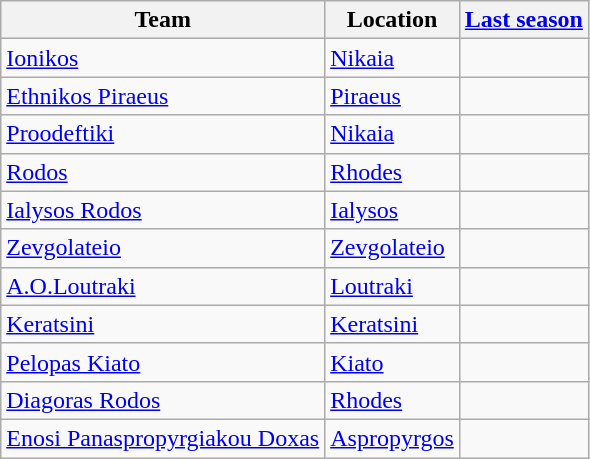<table class="wikitable sortable">
<tr>
<th>Team</th>
<th>Location</th>
<th><a href='#'>Last season</a></th>
</tr>
<tr>
<td><a href='#'>Ionikos</a></td>
<td><a href='#'>Nikaia</a></td>
<td></td>
</tr>
<tr>
<td><a href='#'>Ethnikos Piraeus</a></td>
<td><a href='#'>Piraeus</a></td>
<td></td>
</tr>
<tr>
<td><a href='#'>Proodeftiki</a></td>
<td><a href='#'>Nikaia</a></td>
<td></td>
</tr>
<tr>
<td><a href='#'>Rodos</a></td>
<td><a href='#'>Rhodes</a></td>
<td></td>
</tr>
<tr>
<td><a href='#'>Ialysos Rodos</a></td>
<td><a href='#'>Ialysos</a></td>
<td></td>
</tr>
<tr>
<td><a href='#'>Zevgolateio</a></td>
<td><a href='#'>Zevgolateio</a></td>
<td></td>
</tr>
<tr>
<td><a href='#'>A.O.Loutraki</a></td>
<td><a href='#'>Loutraki</a></td>
<td></td>
</tr>
<tr>
<td><a href='#'>Keratsini</a></td>
<td><a href='#'>Keratsini</a></td>
<td></td>
</tr>
<tr>
<td><a href='#'>Pelopas Kiato</a></td>
<td><a href='#'>Kiato</a></td>
<td></td>
</tr>
<tr>
<td><a href='#'>Diagoras Rodos</a></td>
<td><a href='#'>Rhodes</a></td>
<td></td>
</tr>
<tr>
<td><a href='#'>Enosi Panaspropyrgiakou Doxas</a></td>
<td><a href='#'>Aspropyrgos</a></td>
<td></td>
</tr>
</table>
